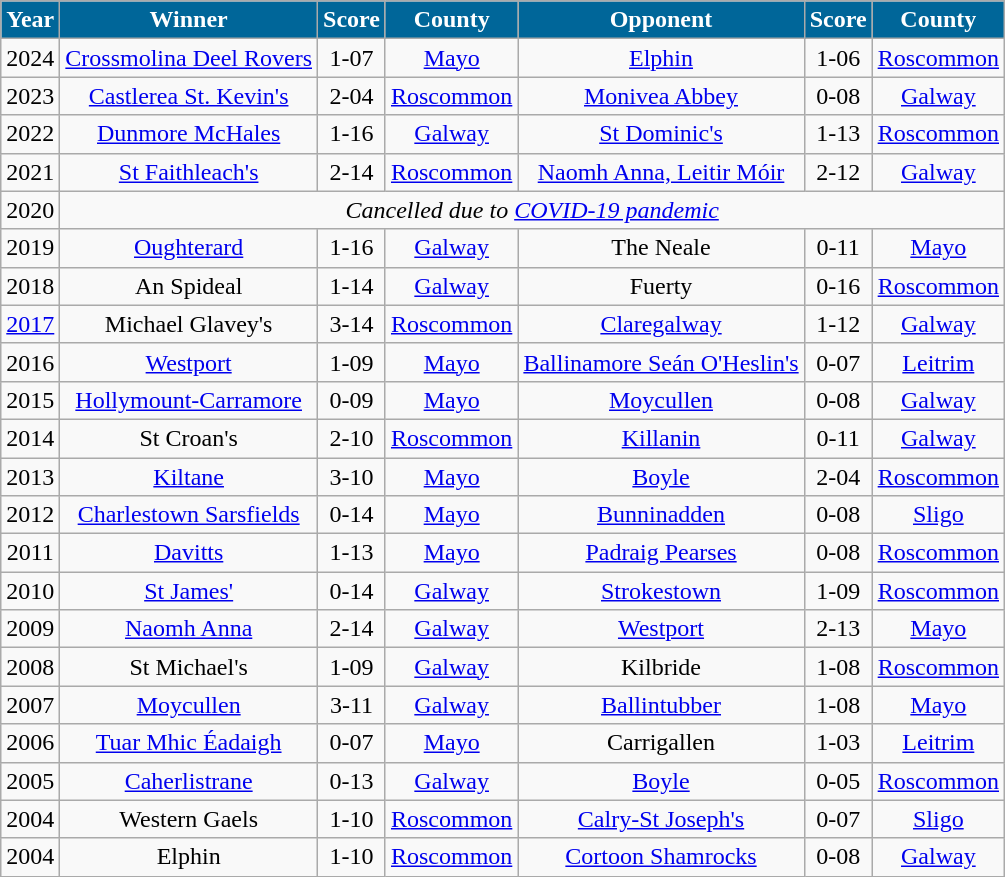<table class="wikitable" style="text-align:center;">
<tr>
<th style="background:#069; color:white;">Year</th>
<th style="background:#069; color:white;">Winner</th>
<th style="background:#069; color:white;">Score</th>
<th style="background:#069; color:white;">County</th>
<th style="background:#069; color:white;">Opponent</th>
<th style="background:#069; color:white;">Score</th>
<th style="background:#069; color:white;">County</th>
</tr>
<tr>
<td>2024</td>
<td><a href='#'>Crossmolina Deel Rovers</a></td>
<td>1-07</td>
<td><a href='#'>Mayo</a></td>
<td><a href='#'>Elphin</a></td>
<td>1-06</td>
<td><a href='#'>Roscommon</a></td>
</tr>
<tr>
<td>2023</td>
<td><a href='#'>Castlerea St. Kevin's</a></td>
<td>2-04</td>
<td><a href='#'>Roscommon</a></td>
<td><a href='#'>Monivea Abbey</a></td>
<td>0-08</td>
<td><a href='#'>Galway</a></td>
</tr>
<tr>
<td>2022</td>
<td><a href='#'>Dunmore McHales</a></td>
<td>1-16</td>
<td><a href='#'>Galway</a></td>
<td><a href='#'>St Dominic's</a></td>
<td>1-13</td>
<td><a href='#'>Roscommon</a></td>
</tr>
<tr>
<td>2021</td>
<td><a href='#'>St Faithleach's</a></td>
<td>2-14</td>
<td><a href='#'>Roscommon</a></td>
<td><a href='#'>Naomh Anna, Leitir Móir</a></td>
<td>2-12</td>
<td><a href='#'>Galway</a></td>
</tr>
<tr>
<td>2020</td>
<td colspan="6" style="text-align:center;"><em>Cancelled due to <a href='#'>COVID-19 pandemic</a></em></td>
</tr>
<tr>
<td>2019</td>
<td><a href='#'>Oughterard</a></td>
<td>1-16</td>
<td><a href='#'>Galway</a></td>
<td>The Neale</td>
<td>0-11</td>
<td><a href='#'>Mayo</a></td>
</tr>
<tr>
<td>2018</td>
<td>An Spideal</td>
<td>1-14</td>
<td><a href='#'>Galway</a></td>
<td>Fuerty</td>
<td>0-16</td>
<td><a href='#'>Roscommon</a></td>
</tr>
<tr>
<td><a href='#'>2017</a></td>
<td>Michael Glavey's</td>
<td>3-14</td>
<td><a href='#'>Roscommon</a></td>
<td><a href='#'>Claregalway</a></td>
<td>1-12</td>
<td><a href='#'>Galway</a></td>
</tr>
<tr>
<td>2016</td>
<td><a href='#'>Westport</a></td>
<td>1-09</td>
<td><a href='#'>Mayo</a></td>
<td><a href='#'>Ballinamore Seán O'Heslin's</a></td>
<td>0-07</td>
<td><a href='#'>Leitrim</a></td>
</tr>
<tr>
<td>2015</td>
<td><a href='#'>Hollymount-Carramore</a></td>
<td>0-09</td>
<td><a href='#'>Mayo</a></td>
<td><a href='#'>Moycullen</a></td>
<td>0-08</td>
<td><a href='#'>Galway</a></td>
</tr>
<tr>
<td>2014</td>
<td>St Croan's</td>
<td>2-10</td>
<td><a href='#'>Roscommon</a></td>
<td><a href='#'>Killanin</a></td>
<td>0-11</td>
<td><a href='#'>Galway</a></td>
</tr>
<tr>
<td>2013</td>
<td><a href='#'>Kiltane</a></td>
<td>3-10</td>
<td><a href='#'>Mayo</a></td>
<td><a href='#'>Boyle</a></td>
<td>2-04</td>
<td><a href='#'>Roscommon</a></td>
</tr>
<tr>
<td>2012</td>
<td><a href='#'>Charlestown Sarsfields</a></td>
<td>0-14</td>
<td><a href='#'>Mayo</a></td>
<td><a href='#'>Bunninadden</a></td>
<td>0-08</td>
<td><a href='#'>Sligo</a></td>
</tr>
<tr>
<td>2011</td>
<td><a href='#'>Davitts</a></td>
<td>1-13</td>
<td><a href='#'>Mayo</a></td>
<td><a href='#'>Padraig Pearses</a></td>
<td>0-08</td>
<td><a href='#'>Roscommon</a></td>
</tr>
<tr>
<td>2010</td>
<td><a href='#'>St James'</a></td>
<td>0-14</td>
<td><a href='#'>Galway</a></td>
<td><a href='#'>Strokestown</a></td>
<td>1-09</td>
<td><a href='#'>Roscommon</a></td>
</tr>
<tr>
<td>2009</td>
<td><a href='#'>Naomh Anna</a></td>
<td>2-14</td>
<td><a href='#'>Galway</a></td>
<td><a href='#'>Westport</a></td>
<td>2-13</td>
<td><a href='#'>Mayo</a></td>
</tr>
<tr>
<td>2008</td>
<td>St Michael's</td>
<td>1-09</td>
<td><a href='#'>Galway</a></td>
<td>Kilbride</td>
<td>1-08</td>
<td><a href='#'>Roscommon</a></td>
</tr>
<tr>
<td>2007</td>
<td><a href='#'>Moycullen</a></td>
<td>3-11</td>
<td><a href='#'>Galway</a></td>
<td><a href='#'>Ballintubber</a></td>
<td>1-08</td>
<td><a href='#'>Mayo</a></td>
</tr>
<tr>
<td>2006</td>
<td><a href='#'>Tuar Mhic Éadaigh</a></td>
<td>0-07</td>
<td><a href='#'>Mayo</a></td>
<td>Carrigallen</td>
<td>1-03</td>
<td><a href='#'>Leitrim</a></td>
</tr>
<tr>
<td>2005</td>
<td><a href='#'>Caherlistrane</a></td>
<td>0-13</td>
<td><a href='#'>Galway</a></td>
<td><a href='#'>Boyle</a></td>
<td>0-05</td>
<td><a href='#'>Roscommon</a></td>
</tr>
<tr>
<td>2004</td>
<td>Western Gaels</td>
<td>1-10</td>
<td><a href='#'>Roscommon</a></td>
<td><a href='#'>Calry-St Joseph's</a></td>
<td>0-07</td>
<td><a href='#'>Sligo</a></td>
</tr>
<tr>
<td>2004</td>
<td>Elphin</td>
<td>1-10</td>
<td><a href='#'>Roscommon</a></td>
<td><a href='#'>Cortoon Shamrocks</a></td>
<td>0-08</td>
<td><a href='#'>Galway</a></td>
</tr>
</table>
